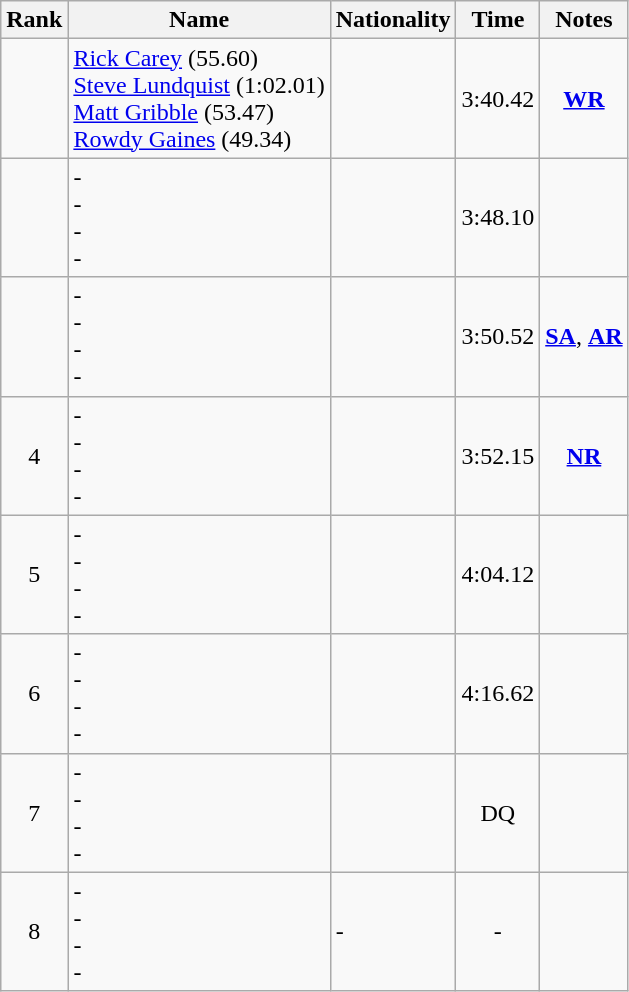<table class="wikitable sortable" style="text-align:center">
<tr>
<th>Rank</th>
<th>Name</th>
<th>Nationality</th>
<th>Time</th>
<th>Notes</th>
</tr>
<tr>
<td></td>
<td align=left><a href='#'>Rick Carey</a> (55.60) <br> <a href='#'>Steve Lundquist</a> (1:02.01) <br> <a href='#'>Matt Gribble</a> (53.47) <br> <a href='#'>Rowdy Gaines</a> (49.34)</td>
<td align=left></td>
<td>3:40.42</td>
<td><strong><a href='#'>WR</a></strong></td>
</tr>
<tr>
<td></td>
<td align=left>- <br> - <br> - <br> -</td>
<td align=left></td>
<td>3:48.10</td>
<td></td>
</tr>
<tr>
<td></td>
<td align=left>- <br> - <br> - <br> -</td>
<td align=left></td>
<td>3:50.52</td>
<td><strong><a href='#'>SA</a></strong>, <strong><a href='#'>AR</a></strong></td>
</tr>
<tr>
<td>4</td>
<td align=left>- <br> - <br> - <br> -</td>
<td align=left></td>
<td>3:52.15</td>
<td><strong><a href='#'>NR</a></strong></td>
</tr>
<tr>
<td>5</td>
<td align=left>- <br> - <br> - <br> -</td>
<td align=left></td>
<td>4:04.12</td>
<td></td>
</tr>
<tr>
<td>6</td>
<td align=left>- <br> - <br> - <br> -</td>
<td align=left></td>
<td>4:16.62</td>
<td></td>
</tr>
<tr>
<td>7</td>
<td align=left>- <br> - <br> - <br> -</td>
<td align=left></td>
<td>DQ</td>
<td></td>
</tr>
<tr>
<td>8</td>
<td align=left>- <br> - <br> - <br> -</td>
<td align=left>-</td>
<td>-</td>
<td></td>
</tr>
</table>
